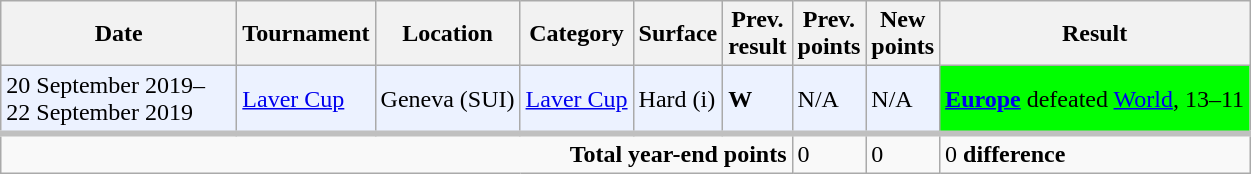<table class="wikitable" style="text-align:left">
<tr>
<th style="width:150px">Date</th>
<th>Tournament</th>
<th>Location</th>
<th>Category</th>
<th>Surface</th>
<th>Prev.<br>result</th>
<th>Prev.<br>points</th>
<th>New<br>points</th>
<th>Result</th>
</tr>
<tr style="background:#ECF2FF;">
<td>20 September 2019–<br>22 September 2019</td>
<td><a href='#'>Laver Cup</a></td>
<td>Geneva (SUI)</td>
<td><a href='#'>Laver Cup</a></td>
<td>Hard (i)</td>
<td><strong>W</strong></td>
<td>N/A</td>
<td>N/A</td>
<td style="background:lime;"><strong> <a href='#'>Europe</a></strong> defeated  <a href='#'>World</a>, 13–11</td>
</tr>
<tr style="border-top:4px solid silver;">
<td colspan=6 align=right><strong>Total year-end points</strong></td>
<td>0</td>
<td>0</td>
<td> 0 <strong>difference</strong></td>
</tr>
</table>
